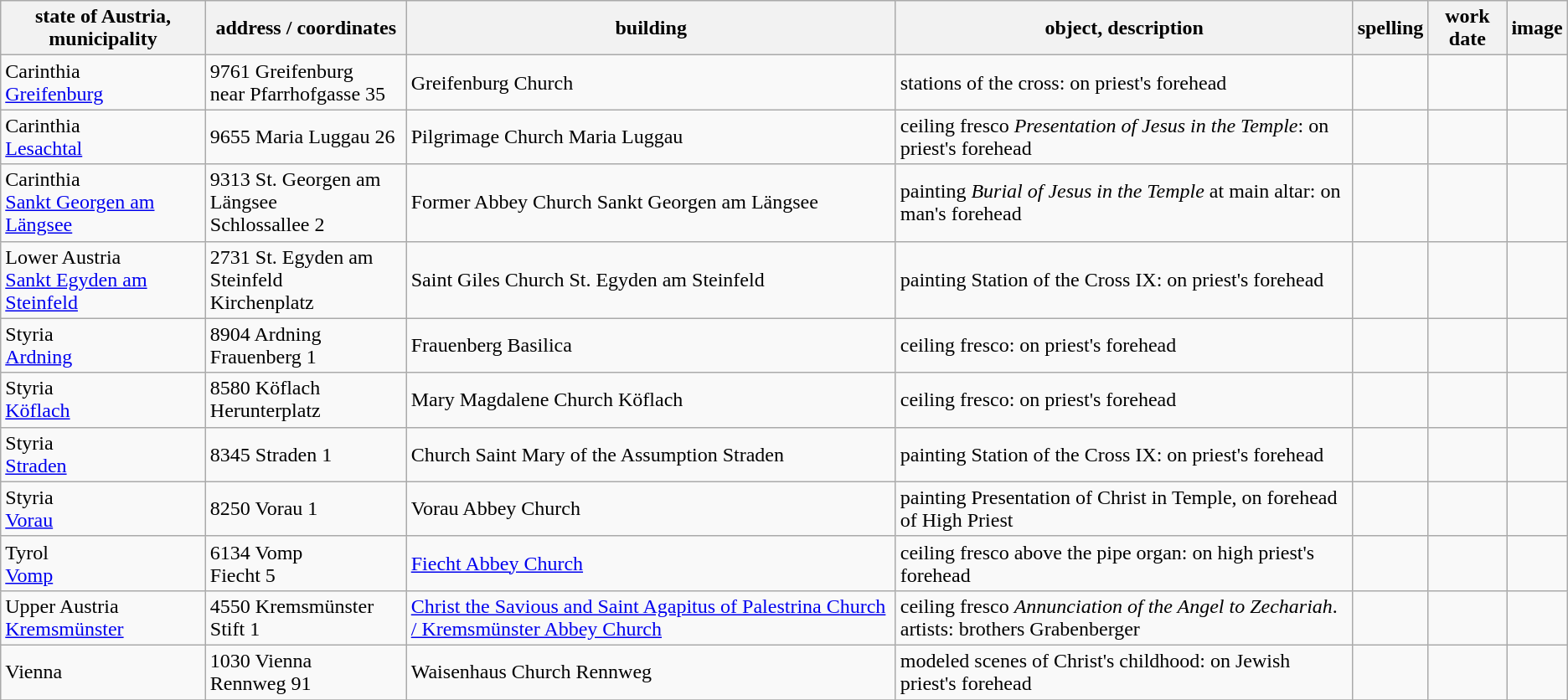<table class="wikitable sortable">
<tr>
<th>state of Austria, municipality</th>
<th>address / coordinates</th>
<th>building</th>
<th>object, description</th>
<th>spelling</th>
<th>work date</th>
<th>image</th>
</tr>
<tr>
<td>Carinthia<br><a href='#'>Greifenburg</a></td>
<td>9761 Greifenburg<br>near Pfarrhofgasse 35<br></td>
<td>Greifenburg Church</td>
<td>stations of the cross: on priest's forehead</td>
<td></td>
<td></td>
<td></td>
</tr>
<tr>
<td>Carinthia<br><a href='#'>Lesachtal</a></td>
<td>9655 Maria Luggau 26<br></td>
<td>Pilgrimage Church Maria Luggau</td>
<td>ceiling fresco <em>Presentation of Jesus in the Temple</em>: on priest's forehead</td>
<td></td>
<td></td>
<td></td>
</tr>
<tr>
<td>Carinthia<br><a href='#'>Sankt Georgen am Längsee</a></td>
<td>9313 St. Georgen am Längsee<br>Schlossallee 2<br></td>
<td>Former Abbey Church Sankt Georgen am Längsee</td>
<td>painting <em>Burial of Jesus in the Temple</em> at main altar: on man's forehead</td>
<td></td>
<td></td>
<td></td>
</tr>
<tr>
<td>Lower Austria<br><a href='#'>Sankt Egyden am Steinfeld</a></td>
<td>2731 St. Egyden am Steinfeld<br>Kirchenplatz<br></td>
<td>Saint Giles Church St. Egyden am Steinfeld</td>
<td>painting Station of the Cross IX: on priest's forehead</td>
<td></td>
<td></td>
<td></td>
</tr>
<tr>
<td>Styria<br><a href='#'>Ardning</a></td>
<td>8904 Ardning<br>Frauenberg 1<br></td>
<td>Frauenberg Basilica</td>
<td>ceiling fresco: on priest's forehead</td>
<td></td>
<td></td>
<td></td>
</tr>
<tr>
<td>Styria<br><a href='#'>Köflach</a></td>
<td>8580 Köflach<br>Herunterplatz<br></td>
<td>Mary Magdalene Church Köflach</td>
<td>ceiling fresco: on priest's forehead</td>
<td></td>
<td></td>
<td></td>
</tr>
<tr>
<td>Styria<br><a href='#'>Straden</a></td>
<td>8345 Straden 1<br></td>
<td>Church Saint Mary of the Assumption Straden</td>
<td>painting Station of the Cross IX: on priest's forehead</td>
<td></td>
<td></td>
<td></td>
</tr>
<tr>
<td>Styria<br><a href='#'>Vorau</a></td>
<td>8250 Vorau 1<br></td>
<td>Vorau Abbey Church</td>
<td>painting Presentation of Christ in Temple, on forehead of High Priest</td>
<td></td>
<td></td>
<td></td>
</tr>
<tr>
<td>Tyrol<br><a href='#'>Vomp</a></td>
<td>6134 Vomp<br>Fiecht 5<br></td>
<td><a href='#'>Fiecht Abbey Church</a></td>
<td>ceiling fresco above the pipe organ: on high priest's forehead</td>
<td></td>
<td></td>
<td></td>
</tr>
<tr>
<td>Upper Austria<br><a href='#'>Kremsmünster</a></td>
<td>4550 Kremsmünster<br>Stift 1<br></td>
<td><a href='#'>Christ the Savious and Saint Agapitus of Palestrina Church / Kremsmünster Abbey Church</a></td>
<td>ceiling fresco <em>Annunciation of the Angel to Zechariah</em>. artists: brothers Grabenberger</td>
<td></td>
<td></td>
<td></td>
</tr>
<tr>
<td>Vienna</td>
<td>1030 Vienna<br>Rennweg 91<br></td>
<td>Waisenhaus Church Rennweg</td>
<td>modeled scenes of Christ's childhood: on Jewish priest's forehead</td>
<td></td>
<td></td>
<td></td>
</tr>
<tr>
</tr>
</table>
